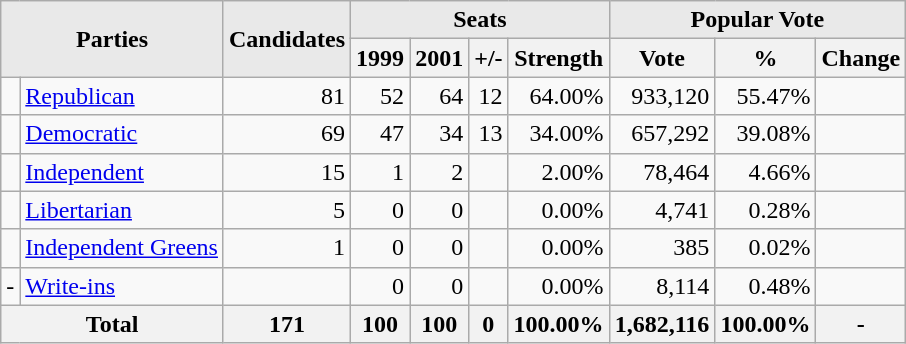<table class="wikitable">
<tr>
<th colspan="2" rowspan="2" align="center" style="background-color:#E9E9E9">Parties</th>
<th rowspan="2" align="center" style="background-color:#E9E9E9">Candidates</th>
<th colspan="4" align="center" style="background-color:#E9E9E9">Seats</th>
<th colspan="3" align="center" style="background-color:#E9E9E9">Popular Vote</th>
</tr>
<tr>
<th align="center">1999</th>
<th align="center">2001</th>
<th align="center">+/-</th>
<th align="center">Strength</th>
<th align="center">Vote</th>
<th align="center">%</th>
<th align="center">Change</th>
</tr>
<tr>
<td></td>
<td align="left"><a href='#'>Republican</a></td>
<td align="right">81</td>
<td align="right" >52</td>
<td align="right" >64</td>
<td align="right"> 12</td>
<td align="right" >64.00%</td>
<td align="right" >933,120</td>
<td align="right" >55.47%</td>
<td align="right"></td>
</tr>
<tr>
<td></td>
<td align="left"><a href='#'>Democratic</a></td>
<td align="right">69</td>
<td align="right">47</td>
<td align="right">34</td>
<td align="right"> 13</td>
<td align="right">34.00%</td>
<td align="right">657,292</td>
<td align="right">39.08%</td>
<td align="right"></td>
</tr>
<tr>
<td></td>
<td><a href='#'>Independent</a></td>
<td align="right">15</td>
<td align="right">1</td>
<td align="right">2</td>
<td align="right"></td>
<td align="right">2.00%</td>
<td align="right">78,464</td>
<td align="right">4.66%</td>
<td align="right"></td>
</tr>
<tr>
<td></td>
<td><a href='#'>Libertarian</a></td>
<td align="right">5</td>
<td align="right">0</td>
<td align="right">0</td>
<td align="right"></td>
<td align="right">0.00%</td>
<td align="right">4,741</td>
<td align="right">0.28%</td>
<td align="right"></td>
</tr>
<tr>
<td></td>
<td><a href='#'>Independent Greens</a></td>
<td align="right">1</td>
<td align="right">0</td>
<td align="right">0</td>
<td align="right"></td>
<td align="right">0.00%</td>
<td align="right">385</td>
<td align="right">0.02%</td>
<td align="right"></td>
</tr>
<tr>
<td>-</td>
<td><a href='#'>Write-ins</a></td>
<td align="right"></td>
<td align="right">0</td>
<td align="right">0</td>
<td align="right"></td>
<td align="right">0.00%</td>
<td align="right">8,114</td>
<td align="right">0.48%</td>
<td align="right"></td>
</tr>
<tr>
<th colspan="2" align="center">Total</th>
<th align="center">171</th>
<th align="center">100</th>
<th align="center">100</th>
<th align="center">0</th>
<th align="center">100.00%</th>
<th align="center">1,682,116</th>
<th align="center">100.00%</th>
<th align="center">-</th>
</tr>
</table>
